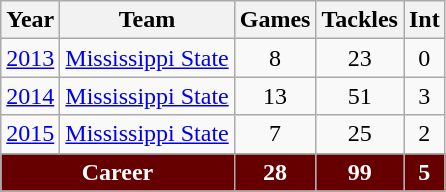<table class="wikitable" style="text-align:center;">
<tr>
<th>Year</th>
<th>Team</th>
<th>Games</th>
<th>Tackles</th>
<th>Int</th>
</tr>
<tr>
<td><a href='#'>2013</a></td>
<td><a href='#'>Mississippi State</a></td>
<td>8</td>
<td>23</td>
<td>0</td>
</tr>
<tr>
<td><a href='#'>2014</a></td>
<td><a href='#'>Mississippi State</a></td>
<td>13</td>
<td>51</td>
<td>3</td>
</tr>
<tr>
<td><a href='#'>2015</a></td>
<td><a href='#'>Mississippi State</a></td>
<td>7</td>
<td>25</td>
<td>2</td>
</tr>
<tr>
</tr>
<tr style="background:#660000; font-weight:bold; color:white;">
<td colspan=2>Career</td>
<td>28</td>
<td>99</td>
<td>5</td>
</tr>
</table>
